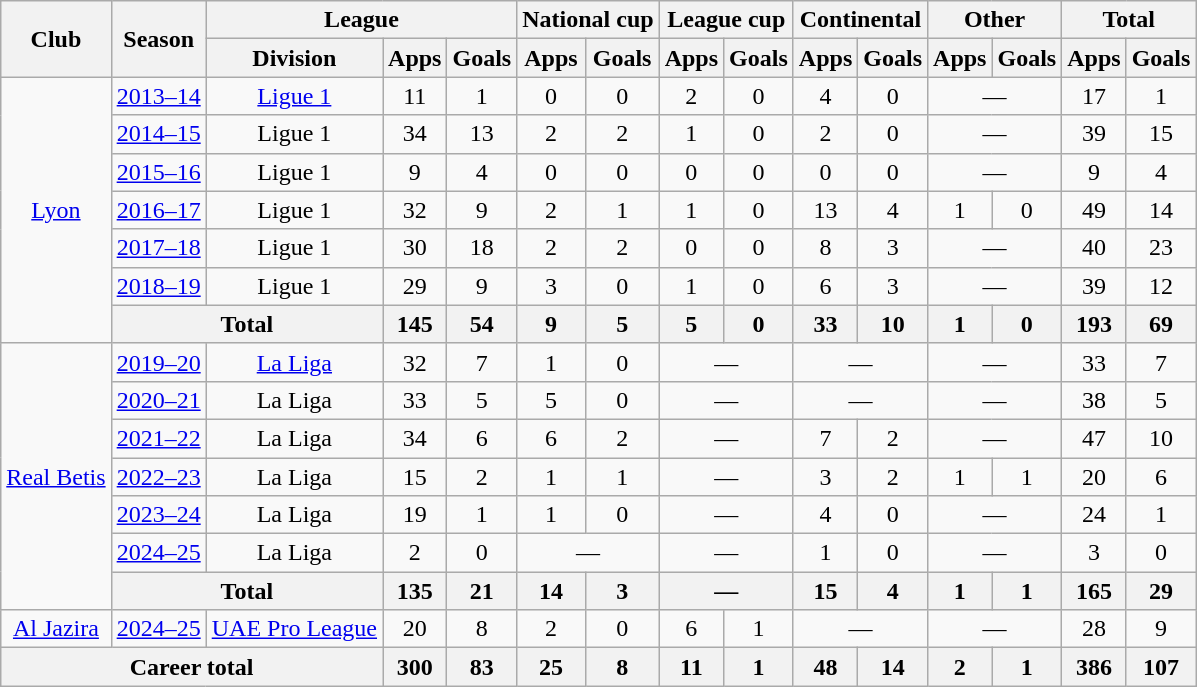<table class="wikitable" style="text-align:center">
<tr>
<th rowspan="2">Club</th>
<th rowspan="2">Season</th>
<th colspan="3">League</th>
<th colspan="2">National cup</th>
<th colspan="2">League cup</th>
<th colspan="2">Continental</th>
<th colspan="2">Other</th>
<th colspan="2">Total</th>
</tr>
<tr>
<th>Division</th>
<th>Apps</th>
<th>Goals</th>
<th>Apps</th>
<th>Goals</th>
<th>Apps</th>
<th>Goals</th>
<th>Apps</th>
<th>Goals</th>
<th>Apps</th>
<th>Goals</th>
<th>Apps</th>
<th>Goals</th>
</tr>
<tr>
<td rowspan="7"><a href='#'>Lyon</a></td>
<td><a href='#'>2013–14</a></td>
<td><a href='#'>Ligue 1</a></td>
<td>11</td>
<td>1</td>
<td>0</td>
<td>0</td>
<td>2</td>
<td>0</td>
<td>4</td>
<td>0</td>
<td colspan="2">—</td>
<td>17</td>
<td>1</td>
</tr>
<tr>
<td><a href='#'>2014–15</a></td>
<td>Ligue 1</td>
<td>34</td>
<td>13</td>
<td>2</td>
<td>2</td>
<td>1</td>
<td>0</td>
<td>2</td>
<td>0</td>
<td colspan="2">—</td>
<td>39</td>
<td>15</td>
</tr>
<tr>
<td><a href='#'>2015–16</a></td>
<td>Ligue 1</td>
<td>9</td>
<td>4</td>
<td>0</td>
<td>0</td>
<td>0</td>
<td>0</td>
<td>0</td>
<td>0</td>
<td colspan="2">—</td>
<td>9</td>
<td>4</td>
</tr>
<tr>
<td><a href='#'>2016–17</a></td>
<td>Ligue 1</td>
<td>32</td>
<td>9</td>
<td>2</td>
<td>1</td>
<td>1</td>
<td>0</td>
<td>13</td>
<td>4</td>
<td>1</td>
<td>0</td>
<td>49</td>
<td>14</td>
</tr>
<tr>
<td><a href='#'>2017–18</a></td>
<td>Ligue 1</td>
<td>30</td>
<td>18</td>
<td>2</td>
<td>2</td>
<td>0</td>
<td>0</td>
<td>8</td>
<td>3</td>
<td colspan="2">—</td>
<td>40</td>
<td>23</td>
</tr>
<tr>
<td><a href='#'>2018–19</a></td>
<td>Ligue 1</td>
<td>29</td>
<td>9</td>
<td>3</td>
<td>0</td>
<td>1</td>
<td>0</td>
<td>6</td>
<td>3</td>
<td colspan="2">—</td>
<td>39</td>
<td>12</td>
</tr>
<tr>
<th colspan="2">Total</th>
<th>145</th>
<th>54</th>
<th>9</th>
<th>5</th>
<th>5</th>
<th>0</th>
<th>33</th>
<th>10</th>
<th>1</th>
<th>0</th>
<th>193</th>
<th>69</th>
</tr>
<tr>
<td rowspan="7"><a href='#'>Real Betis</a></td>
<td><a href='#'>2019–20</a></td>
<td><a href='#'>La Liga</a></td>
<td>32</td>
<td>7</td>
<td>1</td>
<td>0</td>
<td colspan="2">—</td>
<td colspan="2">—</td>
<td colspan="2">—</td>
<td>33</td>
<td>7</td>
</tr>
<tr>
<td><a href='#'>2020–21</a></td>
<td>La Liga</td>
<td>33</td>
<td>5</td>
<td>5</td>
<td>0</td>
<td colspan="2">—</td>
<td colspan="2">—</td>
<td colspan="2">—</td>
<td>38</td>
<td>5</td>
</tr>
<tr>
<td><a href='#'>2021–22</a></td>
<td>La Liga</td>
<td>34</td>
<td>6</td>
<td>6</td>
<td>2</td>
<td colspan="2">—</td>
<td>7</td>
<td>2</td>
<td colspan="2">—</td>
<td>47</td>
<td>10</td>
</tr>
<tr>
<td><a href='#'>2022–23</a></td>
<td>La Liga</td>
<td>15</td>
<td>2</td>
<td>1</td>
<td>1</td>
<td colspan="2">—</td>
<td>3</td>
<td>2</td>
<td>1</td>
<td>1</td>
<td>20</td>
<td>6</td>
</tr>
<tr>
<td><a href='#'>2023–24</a></td>
<td>La Liga</td>
<td>19</td>
<td>1</td>
<td>1</td>
<td>0</td>
<td colspan="2">—</td>
<td>4</td>
<td>0</td>
<td colspan="2">—</td>
<td>24</td>
<td>1</td>
</tr>
<tr>
<td><a href='#'>2024–25</a></td>
<td>La Liga</td>
<td>2</td>
<td>0</td>
<td colspan="2">—</td>
<td colspan="2">—</td>
<td>1</td>
<td>0</td>
<td colspan="2">—</td>
<td>3</td>
<td>0</td>
</tr>
<tr>
<th colspan="2">Total</th>
<th>135</th>
<th>21</th>
<th>14</th>
<th>3</th>
<th colspan="2">—</th>
<th>15</th>
<th>4</th>
<th>1</th>
<th>1</th>
<th>165</th>
<th>29</th>
</tr>
<tr>
<td><a href='#'>Al Jazira</a></td>
<td><a href='#'>2024–25</a></td>
<td><a href='#'>UAE Pro League</a></td>
<td>20</td>
<td>8</td>
<td>2</td>
<td>0</td>
<td>6</td>
<td>1</td>
<td colspan="2">—</td>
<td colspan="2">—</td>
<td>28</td>
<td>9</td>
</tr>
<tr>
<th colspan="3">Career total</th>
<th>300</th>
<th>83</th>
<th>25</th>
<th>8</th>
<th>11</th>
<th>1</th>
<th>48</th>
<th>14</th>
<th>2</th>
<th>1</th>
<th>386</th>
<th>107</th>
</tr>
</table>
